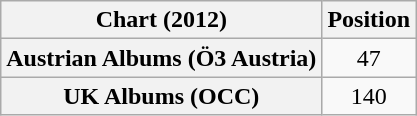<table class="wikitable sortable plainrowheaders" style="text-align:center">
<tr>
<th scope="col">Chart (2012)</th>
<th scope="col">Position</th>
</tr>
<tr>
<th scope="row">Austrian Albums (Ö3 Austria)</th>
<td>47</td>
</tr>
<tr>
<th scope="row">UK Albums (OCC)</th>
<td>140</td>
</tr>
</table>
